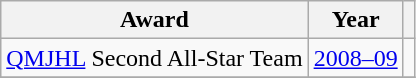<table class="wikitable">
<tr>
<th>Award</th>
<th>Year</th>
<th></th>
</tr>
<tr>
<td><a href='#'>QMJHL</a> Second All-Star Team</td>
<td><a href='#'>2008–09</a></td>
<td></td>
</tr>
<tr>
</tr>
</table>
